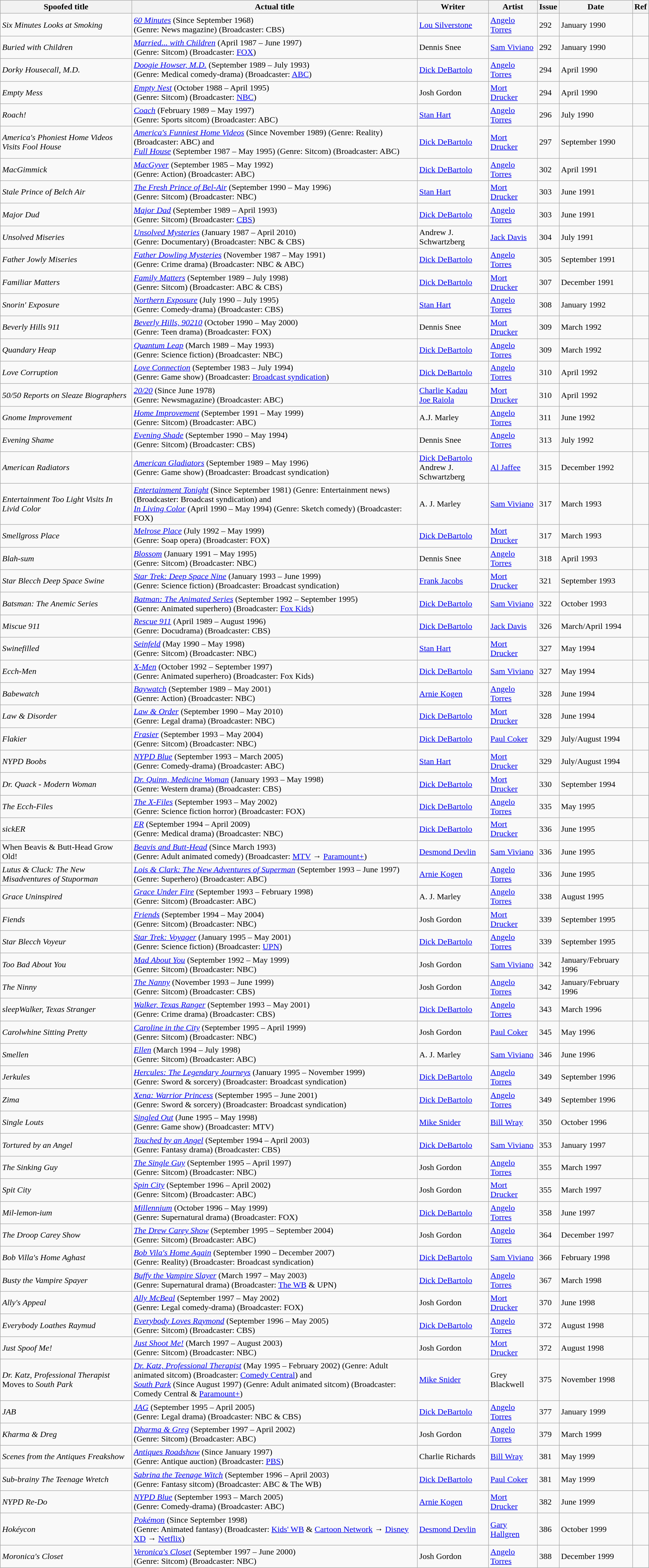<table class="wikitable sortable">
<tr>
<th><strong>Spoofed title</strong></th>
<th><strong>Actual title</strong></th>
<th><strong>Writer</strong></th>
<th><strong>Artist</strong></th>
<th><strong>Issue</strong></th>
<th><strong>Date</strong></th>
<th><strong>Ref</strong></th>
</tr>
<tr>
<td><em>Six Minutes Looks at Smoking</em></td>
<td><em><a href='#'>60 Minutes</a></em> (Since September 1968)<br>(Genre: News magazine) (Broadcaster: CBS)</td>
<td><a href='#'>Lou Silverstone</a></td>
<td><a href='#'>Angelo Torres</a></td>
<td>292</td>
<td>January 1990</td>
<td></td>
</tr>
<tr>
<td><em>Buried with Children</em></td>
<td><em><a href='#'>Married... with Children</a></em> (April 1987 – June 1997)<br>(Genre: Sitcom) (Broadcaster: <a href='#'>FOX</a>)</td>
<td>Dennis Snee</td>
<td><a href='#'>Sam Viviano</a></td>
<td>292</td>
<td>January 1990</td>
<td></td>
</tr>
<tr>
<td><em>Dorky Housecall, M.D.</em></td>
<td><em><a href='#'>Doogie Howser, M.D.</a></em> (September 1989 – July 1993)<br>(Genre: Medical comedy-drama) (Broadcaster: <a href='#'>ABC</a>)</td>
<td><a href='#'>Dick DeBartolo</a></td>
<td><a href='#'>Angelo Torres</a></td>
<td>294</td>
<td>April 1990</td>
<td></td>
</tr>
<tr>
<td><em>Empty Mess</em></td>
<td><em><a href='#'>Empty Nest</a></em> (October 1988 – April 1995)<br>(Genre: Sitcom) (Broadcaster: <a href='#'>NBC</a>)</td>
<td>Josh Gordon</td>
<td><a href='#'>Mort Drucker</a></td>
<td>294</td>
<td>April 1990</td>
<td></td>
</tr>
<tr>
<td><em>Roach!</em></td>
<td><em><a href='#'>Coach</a></em> (February 1989 – May 1997)<br>(Genre: Sports sitcom) (Broadcaster: ABC)</td>
<td><a href='#'>Stan Hart</a></td>
<td><a href='#'>Angelo Torres</a></td>
<td>296</td>
<td>July 1990</td>
<td></td>
</tr>
<tr>
<td><em>America's Phoniest Home Videos Visits Fool House</em></td>
<td><em><a href='#'>America's Funniest Home Videos</a></em> (Since November 1989) (Genre: Reality) (Broadcaster: ABC) and<br><em><a href='#'>Full House</a></em> (September 1987 – May 1995) (Genre: Sitcom) (Broadcaster: ABC)</td>
<td><a href='#'>Dick DeBartolo</a></td>
<td><a href='#'>Mort Drucker</a></td>
<td>297</td>
<td>September 1990</td>
<td></td>
</tr>
<tr>
<td><em>MacGimmick</em></td>
<td><em><a href='#'>MacGyver</a></em> (September 1985 – May 1992)<br>(Genre: Action) (Broadcaster: ABC)</td>
<td><a href='#'>Dick DeBartolo</a></td>
<td><a href='#'>Angelo Torres</a></td>
<td>302</td>
<td>April 1991</td>
<td></td>
</tr>
<tr>
<td><em>Stale Prince of Belch Air</em></td>
<td><em><a href='#'>The Fresh Prince of Bel-Air</a></em> (September 1990 – May 1996)<br>(Genre: Sitcom) (Broadcaster: NBC)</td>
<td><a href='#'>Stan Hart</a></td>
<td><a href='#'>Mort Drucker</a></td>
<td>303</td>
<td>June 1991</td>
<td></td>
</tr>
<tr>
<td><em>Major Dud</em></td>
<td><em><a href='#'>Major Dad</a></em> (September 1989 – April 1993)<br>(Genre: Sitcom) (Broadcaster: <a href='#'>CBS</a>)</td>
<td><a href='#'>Dick DeBartolo</a></td>
<td><a href='#'>Angelo Torres</a></td>
<td>303</td>
<td>June 1991</td>
<td></td>
</tr>
<tr>
<td><em>Unsolved Miseries</em></td>
<td><em><a href='#'>Unsolved Mysteries</a></em> (January 1987 – April 2010)<br>(Genre: Documentary) (Broadcaster: NBC & CBS)</td>
<td>Andrew J. Schwartzberg</td>
<td><a href='#'>Jack Davis</a></td>
<td>304</td>
<td>July 1991</td>
<td></td>
</tr>
<tr>
<td><em>Father Jowly Miseries</em></td>
<td><em><a href='#'>Father Dowling Mysteries</a></em> (November 1987 – May 1991)<br>(Genre: Crime drama) (Broadcaster: NBC & ABC)</td>
<td><a href='#'>Dick DeBartolo</a></td>
<td><a href='#'>Angelo Torres</a></td>
<td>305</td>
<td>September 1991</td>
<td></td>
</tr>
<tr>
<td><em>Familiar Matters</em></td>
<td><em><a href='#'>Family Matters</a></em> (September 1989 – July 1998)<br>(Genre: Sitcom) (Broadcaster: ABC & CBS)</td>
<td><a href='#'>Dick DeBartolo</a></td>
<td><a href='#'>Mort Drucker</a></td>
<td>307</td>
<td>December 1991</td>
<td></td>
</tr>
<tr>
<td><em>Snorin' Exposure</em></td>
<td><em><a href='#'>Northern Exposure</a></em> (July 1990 – July 1995)<br>(Genre: Comedy-drama) (Broadcaster: CBS)</td>
<td><a href='#'>Stan Hart</a></td>
<td><a href='#'>Angelo Torres</a></td>
<td>308</td>
<td>January 1992</td>
<td></td>
</tr>
<tr>
<td><em>Beverly Hills 911</em></td>
<td><em><a href='#'>Beverly Hills, 90210</a></em> (October 1990 – May 2000)<br>(Genre: Teen drama) (Broadcaster: FOX)</td>
<td>Dennis Snee</td>
<td><a href='#'>Mort Drucker</a></td>
<td>309</td>
<td>March 1992</td>
<td></td>
</tr>
<tr>
<td><em>Quandary Heap</em></td>
<td><em><a href='#'>Quantum Leap</a></em> (March 1989 – May 1993)<br>(Genre: Science fiction) (Broadcaster: NBC)</td>
<td><a href='#'>Dick DeBartolo</a></td>
<td><a href='#'>Angelo Torres</a></td>
<td>309</td>
<td>March 1992</td>
<td></td>
</tr>
<tr>
<td><em>Love Corruption</em></td>
<td><em><a href='#'>Love Connection</a></em> (September 1983 – July 1994)<br>(Genre: Game show) (Broadcaster: <a href='#'>Broadcast syndication</a>)</td>
<td><a href='#'>Dick DeBartolo</a></td>
<td><a href='#'>Angelo Torres</a></td>
<td>310</td>
<td>April 1992</td>
<td></td>
</tr>
<tr>
<td><em>50/50 Reports on Sleaze Biographers</em></td>
<td><em><a href='#'>20/20</a></em> (Since June 1978)<br>(Genre: Newsmagazine) (Broadcaster: ABC)</td>
<td><a href='#'>Charlie Kadau</a><br><a href='#'>Joe Raiola</a></td>
<td><a href='#'>Mort Drucker</a></td>
<td>310</td>
<td>April 1992</td>
<td></td>
</tr>
<tr>
<td><em>Gnome Improvement</em></td>
<td><em><a href='#'>Home Improvement</a></em> (September 1991 – May 1999)<br>(Genre: Sitcom) (Broadcaster: ABC)</td>
<td>A.J. Marley</td>
<td><a href='#'>Angelo Torres</a></td>
<td>311</td>
<td>June 1992</td>
<td></td>
</tr>
<tr>
<td><em>Evening Shame</em></td>
<td><em><a href='#'>Evening Shade</a></em> (September 1990 – May 1994)<br>(Genre: Sitcom) (Broadcaster: CBS)</td>
<td>Dennis Snee</td>
<td><a href='#'>Angelo Torres</a></td>
<td>313</td>
<td>July 1992</td>
<td></td>
</tr>
<tr>
<td><em>American Radiators</em></td>
<td><em><a href='#'>American Gladiators</a></em> (September 1989 – May 1996)<br>(Genre: Game show) (Broadcaster: Broadcast syndication)</td>
<td><a href='#'>Dick DeBartolo</a><br>Andrew J. Schwartzberg</td>
<td><a href='#'>Al Jaffee</a></td>
<td>315</td>
<td>December 1992</td>
<td></td>
</tr>
<tr>
<td><em>Entertainment Too Light Visits In Livid Color</em></td>
<td><em><a href='#'>Entertainment Tonight</a></em> (Since September 1981) (Genre: Entertainment news) (Broadcaster: Broadcast syndication) and<br><em><a href='#'>In Living Color</a></em> (April 1990 – May 1994) (Genre: Sketch comedy) (Broadcaster: FOX)</td>
<td>A. J. Marley</td>
<td><a href='#'>Sam Viviano</a></td>
<td>317</td>
<td>March 1993</td>
<td></td>
</tr>
<tr>
<td><em>Smellgross Place</em></td>
<td><em><a href='#'>Melrose Place</a></em> (July 1992 – May 1999)<br>(Genre: Soap opera) (Broadcaster: FOX)</td>
<td><a href='#'>Dick DeBartolo</a></td>
<td><a href='#'>Mort Drucker</a></td>
<td>317</td>
<td>March 1993</td>
<td></td>
</tr>
<tr>
<td><em>Blah-sum</em></td>
<td><em><a href='#'>Blossom</a></em> (January 1991 – May 1995)<br>(Genre: Sitcom) (Broadcaster: NBC)</td>
<td>Dennis Snee</td>
<td><a href='#'>Angelo Torres</a></td>
<td>318</td>
<td>April 1993</td>
<td></td>
</tr>
<tr>
<td><em>Star Blecch Deep Space Swine</em></td>
<td><em><a href='#'>Star Trek: Deep Space Nine</a></em> (January 1993 – June 1999)<br>(Genre: Science fiction) (Broadcaster: Broadcast syndication)</td>
<td><a href='#'>Frank Jacobs</a></td>
<td><a href='#'>Mort Drucker</a></td>
<td>321</td>
<td>September 1993</td>
<td></td>
</tr>
<tr>
<td><em>Batsman: The Anemic Series</em></td>
<td><em><a href='#'>Batman: The Animated Series</a></em> (September 1992 – September 1995)<br>(Genre: Animated superhero) (Broadcaster: <a href='#'>Fox Kids</a>)</td>
<td><a href='#'>Dick DeBartolo</a></td>
<td><a href='#'>Sam Viviano</a></td>
<td>322</td>
<td>October 1993</td>
<td></td>
</tr>
<tr>
<td><em>Miscue 911</em></td>
<td><em><a href='#'>Rescue 911</a></em> (April 1989 – August 1996)<br>(Genre: Docudrama) (Broadcaster: CBS)</td>
<td><a href='#'>Dick DeBartolo</a></td>
<td><a href='#'>Jack Davis</a></td>
<td>326</td>
<td>March/April 1994</td>
<td></td>
</tr>
<tr>
<td><em>Swinefilled</em></td>
<td><em><a href='#'>Seinfeld</a></em> (May 1990 – May 1998)<br>(Genre: Sitcom) (Broadcaster: NBC)</td>
<td><a href='#'>Stan Hart</a></td>
<td><a href='#'>Mort Drucker</a></td>
<td>327</td>
<td>May 1994</td>
<td></td>
</tr>
<tr>
<td><em>Ecch-Men</em></td>
<td><em><a href='#'>X-Men</a></em> (October 1992 – September 1997)<br>(Genre: Animated superhero) (Broadcaster: Fox Kids)</td>
<td><a href='#'>Dick DeBartolo</a></td>
<td><a href='#'>Sam Viviano</a></td>
<td>327</td>
<td>May 1994</td>
<td></td>
</tr>
<tr>
<td><em>Babewatch</em></td>
<td><em><a href='#'>Baywatch</a></em> (September 1989 – May 2001)<br>(Genre: Action) (Broadcaster: NBC)</td>
<td><a href='#'>Arnie Kogen</a></td>
<td><a href='#'>Angelo Torres</a></td>
<td>328</td>
<td>June 1994</td>
<td></td>
</tr>
<tr>
<td><em>Law & Disorder</em></td>
<td><em><a href='#'>Law & Order</a></em> (September 1990 – May 2010)<br>(Genre: Legal drama) (Broadcaster: NBC)</td>
<td><a href='#'>Dick DeBartolo</a></td>
<td><a href='#'>Mort Drucker</a></td>
<td>328</td>
<td>June 1994</td>
<td></td>
</tr>
<tr>
<td><em>Flakier</em></td>
<td><em><a href='#'>Frasier</a></em> (September 1993 – May 2004)<br>(Genre: Sitcom) (Broadcaster: NBC)</td>
<td><a href='#'>Dick DeBartolo</a></td>
<td><a href='#'>Paul Coker</a></td>
<td>329</td>
<td>July/August 1994</td>
<td></td>
</tr>
<tr>
<td><em>NYPD Boobs</em></td>
<td><em><a href='#'>NYPD Blue</a></em> (September 1993 – March 2005)<br>(Genre: Comedy-drama) (Broadcaster: ABC)</td>
<td><a href='#'>Stan Hart</a></td>
<td><a href='#'>Mort Drucker</a></td>
<td>329</td>
<td>July/August 1994</td>
<td></td>
</tr>
<tr>
<td><em>Dr. Quack - Modern Woman</em></td>
<td><em><a href='#'>Dr. Quinn, Medicine Woman</a></em> (January 1993 – May 1998)<br>(Genre: Western drama) (Broadcaster: CBS)</td>
<td><a href='#'>Dick DeBartolo</a></td>
<td><a href='#'>Mort Drucker</a></td>
<td>330</td>
<td>September 1994</td>
<td></td>
</tr>
<tr>
<td><em>The Ecch-Files</em></td>
<td><em><a href='#'>The X-Files</a></em> (September 1993 – May 2002)<br>(Genre: Science fiction horror) (Broadcaster: FOX)</td>
<td><a href='#'>Dick DeBartolo</a></td>
<td><a href='#'>Angelo Torres</a></td>
<td>335</td>
<td>May 1995</td>
<td></td>
</tr>
<tr>
<td><em>sickER</em></td>
<td><em><a href='#'>ER</a></em> (September 1994 – April 2009)<br>(Genre: Medical drama) (Broadcaster: NBC)</td>
<td><a href='#'>Dick DeBartolo</a></td>
<td><a href='#'>Mort Drucker</a></td>
<td>336</td>
<td>June 1995</td>
<td></td>
</tr>
<tr>
<td>When Beavis & Butt-Head Grow Old!</td>
<td><em><a href='#'>Beavis and Butt-Head</a></em> (Since March 1993)<br>(Genre: Adult animated comedy) (Broadcaster: <a href='#'>MTV</a> → <a href='#'>Paramount+</a>)</td>
<td><a href='#'>Desmond Devlin</a></td>
<td><a href='#'>Sam Viviano</a></td>
<td>336</td>
<td>June 1995</td>
<td></td>
</tr>
<tr>
<td><em>Lutus & Cluck: The New Misadventures of Stuporman</em></td>
<td><em><a href='#'>Lois & Clark: The New Adventures of Superman</a></em> (September 1993 – June 1997)<br>(Genre: Superhero) (Broadcaster: ABC)</td>
<td><a href='#'>Arnie Kogen</a></td>
<td><a href='#'>Angelo Torres</a></td>
<td>336</td>
<td>June 1995</td>
<td></td>
</tr>
<tr>
<td><em>Grace Uninspired</em></td>
<td><em><a href='#'>Grace Under Fire</a></em> (September 1993 – February 1998)<br>(Genre: Sitcom) (Broadcaster: ABC)</td>
<td>A. J. Marley</td>
<td><a href='#'>Angelo Torres</a></td>
<td>338</td>
<td>August 1995</td>
<td></td>
</tr>
<tr>
<td><em>Fiends</em></td>
<td><em><a href='#'>Friends</a></em> (September 1994 – May 2004)<br>(Genre: Sitcom) (Broadcaster: NBC)</td>
<td>Josh Gordon</td>
<td><a href='#'>Mort Drucker</a></td>
<td>339</td>
<td>September 1995</td>
<td></td>
</tr>
<tr>
<td><em>Star Blecch Voyeur</em></td>
<td><em><a href='#'>Star Trek: Voyager</a></em> (January 1995 – May 2001)<br>(Genre: Science fiction) (Broadcaster: <a href='#'>UPN</a>)</td>
<td><a href='#'>Dick DeBartolo</a></td>
<td><a href='#'>Angelo Torres</a></td>
<td>339</td>
<td>September 1995</td>
<td></td>
</tr>
<tr>
<td><em>Too Bad About You</em></td>
<td><em><a href='#'>Mad About You</a></em> (September 1992 – May 1999)<br>(Genre: Sitcom) (Broadcaster: NBC)</td>
<td>Josh Gordon</td>
<td><a href='#'>Sam Viviano</a></td>
<td>342</td>
<td>January/February 1996</td>
<td></td>
</tr>
<tr>
<td><em>The Ninny</em></td>
<td><em><a href='#'>The Nanny</a></em> (November 1993 – June 1999)<br>(Genre: Sitcom) (Broadcaster: CBS)</td>
<td>Josh Gordon</td>
<td><a href='#'>Angelo Torres</a></td>
<td>342</td>
<td>January/February 1996</td>
<td></td>
</tr>
<tr>
<td><em>sleepWalker, Texas Stranger</em></td>
<td><em><a href='#'>Walker, Texas Ranger</a></em> (September 1993 – May 2001)<br>(Genre: Crime drama) (Broadcaster: CBS)</td>
<td><a href='#'>Dick DeBartolo</a></td>
<td><a href='#'>Angelo Torres</a></td>
<td>343</td>
<td>March 1996</td>
<td></td>
</tr>
<tr>
<td><em>Carolwhine Sitting Pretty</em></td>
<td><em><a href='#'>Caroline in the City</a></em> (September 1995 – April 1999)<br>(Genre: Sitcom) (Broadcaster: NBC)</td>
<td>Josh Gordon</td>
<td><a href='#'>Paul Coker</a></td>
<td>345</td>
<td>May 1996</td>
<td></td>
</tr>
<tr>
<td><em>Smellen</em></td>
<td><em><a href='#'>Ellen</a></em> (March 1994 – July 1998)<br>(Genre: Sitcom) (Broadcaster: ABC)</td>
<td>A. J. Marley</td>
<td><a href='#'>Sam Viviano</a></td>
<td>346</td>
<td>June 1996</td>
<td></td>
</tr>
<tr>
<td><em>Jerkules</em></td>
<td><em><a href='#'>Hercules: The Legendary Journeys</a></em> (January 1995 – November 1999)<br>(Genre: Sword & sorcery) (Broadcaster: Broadcast syndication)</td>
<td><a href='#'>Dick DeBartolo</a></td>
<td><a href='#'>Angelo Torres</a></td>
<td>349</td>
<td>September 1996</td>
<td></td>
</tr>
<tr>
<td><em>Zima</em></td>
<td><em><a href='#'>Xena: Warrior Princess</a></em> (September 1995 – June 2001)<br>(Genre: Sword & sorcery) (Broadcaster: Broadcast syndication)</td>
<td><a href='#'>Dick DeBartolo</a></td>
<td><a href='#'>Angelo Torres</a></td>
<td>349</td>
<td>September 1996</td>
<td></td>
</tr>
<tr>
<td><em>Single Louts</em></td>
<td><em><a href='#'>Singled Out</a></em> (June 1995 – May 1998)<br>(Genre: Game show) (Broadcaster: MTV)</td>
<td><a href='#'>Mike Snider</a></td>
<td><a href='#'>Bill Wray</a></td>
<td>350</td>
<td>October 1996</td>
<td></td>
</tr>
<tr>
<td><em>Tortured by an Angel</em></td>
<td><em><a href='#'>Touched by an Angel</a></em> (September 1994 – April 2003)<br>(Genre: Fantasy drama) (Broadcaster: CBS)</td>
<td><a href='#'>Dick DeBartolo</a></td>
<td><a href='#'>Sam Viviano</a></td>
<td>353</td>
<td>January 1997</td>
<td></td>
</tr>
<tr>
<td><em>The Sinking Guy</em></td>
<td><em><a href='#'>The Single Guy</a></em> (September 1995 – April 1997)<br>(Genre: Sitcom) (Broadcaster: NBC)</td>
<td>Josh Gordon</td>
<td><a href='#'>Angelo Torres</a></td>
<td>355</td>
<td>March 1997</td>
<td></td>
</tr>
<tr>
<td><em>Spit City</em></td>
<td><em><a href='#'>Spin City</a></em> (September 1996 – April 2002)<br>(Genre: Sitcom) (Broadcaster: ABC)</td>
<td>Josh Gordon</td>
<td><a href='#'>Mort Drucker</a></td>
<td>355</td>
<td>March 1997</td>
<td></td>
</tr>
<tr>
<td><em>Mil-lemon-ium</em></td>
<td><em><a href='#'>Millennium</a></em> (October 1996 – May 1999)<br>(Genre: Supernatural drama) (Broadcaster: FOX)</td>
<td><a href='#'>Dick DeBartolo</a></td>
<td><a href='#'>Angelo Torres</a></td>
<td>358</td>
<td>June 1997</td>
<td></td>
</tr>
<tr>
<td><em>The Droop Carey Show</em></td>
<td><em><a href='#'>The Drew Carey Show</a></em> (September 1995 – September 2004)<br>(Genre: Sitcom) (Broadcaster: ABC)</td>
<td>Josh Gordon</td>
<td><a href='#'>Angelo Torres</a></td>
<td>364</td>
<td>December 1997</td>
<td></td>
</tr>
<tr>
<td><em>Bob Villa's Home Aghast</em></td>
<td><em><a href='#'>Bob Vila's Home Again</a></em> (September 1990 – December 2007)<br>(Genre: Reality) (Broadcaster: Broadcast syndication)</td>
<td><a href='#'>Dick DeBartolo</a></td>
<td><a href='#'>Sam Viviano</a></td>
<td>366</td>
<td>February 1998</td>
<td></td>
</tr>
<tr>
<td><em>Busty the Vampire Spayer</em></td>
<td><em><a href='#'>Buffy the Vampire Slayer</a></em> (March 1997 – May 2003)<br>(Genre: Supernatural drama) (Broadcaster: <a href='#'>The WB</a> & UPN)</td>
<td><a href='#'>Dick DeBartolo</a></td>
<td><a href='#'>Angelo Torres</a></td>
<td>367</td>
<td>March 1998</td>
<td></td>
</tr>
<tr>
<td><em>Ally's Appeal</em></td>
<td><em><a href='#'>Ally McBeal</a></em> (September 1997 – May 2002)<br>(Genre: Legal comedy-drama) (Broadcaster: FOX)</td>
<td>Josh Gordon</td>
<td><a href='#'>Mort Drucker</a></td>
<td>370</td>
<td>June 1998</td>
<td></td>
</tr>
<tr>
<td><em>Everybody Loathes Raymud</em></td>
<td><em><a href='#'>Everybody Loves Raymond</a></em> (September 1996 – May 2005)<br>(Genre: Sitcom) (Broadcaster: CBS)</td>
<td><a href='#'>Dick DeBartolo</a></td>
<td><a href='#'>Angelo Torres</a></td>
<td>372</td>
<td>August 1998</td>
<td></td>
</tr>
<tr>
<td><em>Just Spoof Me!</em></td>
<td><em><a href='#'>Just Shoot Me!</a></em> (March 1997 – August 2003)<br>(Genre: Sitcom) (Broadcaster: NBC)</td>
<td>Josh Gordon</td>
<td><a href='#'>Mort Drucker</a></td>
<td>372</td>
<td>August 1998</td>
<td></td>
</tr>
<tr>
<td><em>Dr. Katz, Professional Therapist</em> Moves to <em>South Park</em></td>
<td><em><a href='#'>Dr. Katz, Professional Therapist</a></em> (May 1995 – February 2002) (Genre: Adult animated sitcom) (Broadcaster: <a href='#'>Comedy Central</a>) and<br><em><a href='#'>South Park</a></em> (Since August 1997) (Genre: Adult animated sitcom) (Broadcaster: Comedy Central & <a href='#'>Paramount+</a>)</td>
<td><a href='#'>Mike Snider</a></td>
<td>Grey Blackwell</td>
<td>375</td>
<td>November 1998</td>
<td></td>
</tr>
<tr>
<td><em>JAB</em></td>
<td><em><a href='#'>JAG</a></em> (September 1995 – April 2005)<br>(Genre: Legal drama) (Broadcaster: NBC & CBS)</td>
<td><a href='#'>Dick DeBartolo</a></td>
<td><a href='#'>Angelo Torres</a></td>
<td>377</td>
<td>January 1999</td>
<td></td>
</tr>
<tr>
<td><em>Kharma & Dreg</em></td>
<td><em><a href='#'>Dharma & Greg</a></em> (September 1997 – April 2002)<br>(Genre: Sitcom) (Broadcaster: ABC)</td>
<td>Josh Gordon</td>
<td><a href='#'>Angelo Torres</a></td>
<td>379</td>
<td>March 1999</td>
<td></td>
</tr>
<tr>
<td><em>Scenes from the Antiques Freakshow</em></td>
<td><em><a href='#'>Antiques Roadshow</a></em> (Since January 1997)<br>(Genre: Antique auction) (Broadcaster: <a href='#'>PBS</a>)</td>
<td>Charlie Richards</td>
<td><a href='#'>Bill Wray</a></td>
<td>381</td>
<td>May 1999</td>
<td></td>
</tr>
<tr>
<td><em>Sub-brainy The Teenage Wretch</em></td>
<td><em><a href='#'>Sabrina the Teenage Witch</a></em> (September 1996 – April 2003)<br>(Genre: Fantasy sitcom) (Broadcaster: ABC & The WB)</td>
<td><a href='#'>Dick DeBartolo</a></td>
<td><a href='#'>Paul Coker</a></td>
<td>381</td>
<td>May 1999</td>
<td></td>
</tr>
<tr>
<td><em>NYPD Re-Do</em></td>
<td><em><a href='#'>NYPD Blue</a></em> (September 1993 – March 2005)<br>(Genre: Comedy-drama) (Broadcaster: ABC)</td>
<td><a href='#'>Arnie Kogen</a></td>
<td><a href='#'>Mort Drucker</a></td>
<td>382</td>
<td>June 1999</td>
<td></td>
</tr>
<tr>
<td><em>Hokéycon</em></td>
<td><em><a href='#'>Pokémon</a></em> (Since September 1998)<br>(Genre: Animated fantasy) (Broadcaster: <a href='#'>Kids' WB</a> & <a href='#'>Cartoon Network</a> → <a href='#'>Disney XD</a> → <a href='#'>Netflix</a>)</td>
<td><a href='#'>Desmond Devlin</a></td>
<td><a href='#'>Gary Hallgren</a></td>
<td>386</td>
<td>October 1999</td>
<td></td>
</tr>
<tr>
<td><em>Moronica's Closet</em></td>
<td><em><a href='#'>Veronica's Closet</a></em> (September 1997 – June 2000)<br>(Genre: Sitcom) (Broadcaster: NBC)</td>
<td>Josh Gordon</td>
<td><a href='#'>Angelo Torres</a></td>
<td>388</td>
<td>December 1999</td>
<td></td>
</tr>
</table>
